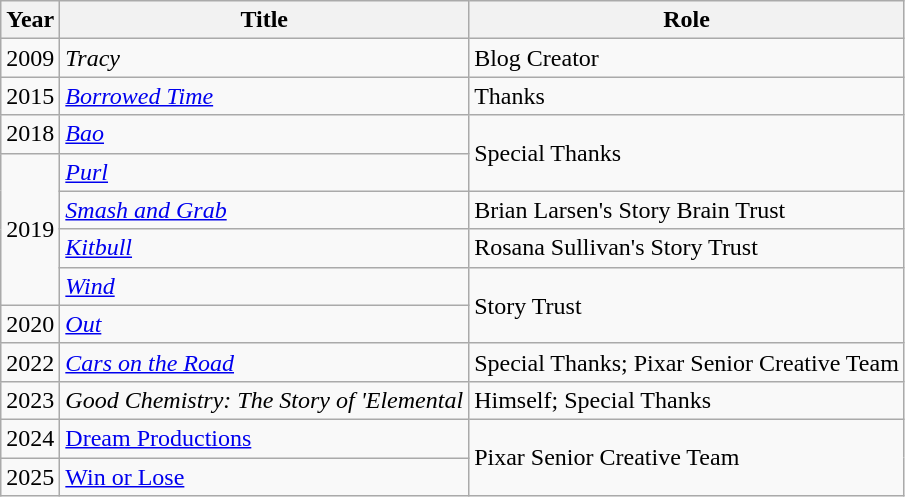<table class="wikitable">
<tr>
<th>Year</th>
<th>Title</th>
<th>Role</th>
</tr>
<tr>
<td>2009</td>
<td><em>Tracy</em></td>
<td>Blog Creator</td>
</tr>
<tr>
<td>2015</td>
<td><em><a href='#'>Borrowed Time</a></em></td>
<td>Thanks</td>
</tr>
<tr>
<td>2018</td>
<td><em><a href='#'>Bao</a></em></td>
<td rowspan=2>Special Thanks</td>
</tr>
<tr>
<td rowspan=4>2019</td>
<td><em><a href='#'>Purl</a></em></td>
</tr>
<tr>
<td><em><a href='#'>Smash and Grab</a></em></td>
<td>Brian Larsen's Story Brain Trust</td>
</tr>
<tr>
<td><em><a href='#'>Kitbull</a></em></td>
<td>Rosana Sullivan's Story Trust</td>
</tr>
<tr>
<td><em><a href='#'>Wind</a></em></td>
<td rowspan=2>Story Trust</td>
</tr>
<tr>
<td>2020</td>
<td><em><a href='#'>Out</a></em></td>
</tr>
<tr>
<td>2022</td>
<td><em><a href='#'>Cars on the Road</a></em></td>
<td>Special Thanks; Pixar Senior Creative Team</td>
</tr>
<tr>
<td>2023</td>
<td><em>Good Chemistry: The Story of 'Elemental<strong></td>
<td>Himself; Special Thanks</td>
</tr>
<tr>
<td>2024</td>
<td></em><a href='#'>Dream Productions</a><em></td>
<td rowspan=2>Pixar Senior Creative Team</td>
</tr>
<tr>
<td>2025</td>
<td></em><a href='#'>Win or Lose</a><em></td>
</tr>
</table>
